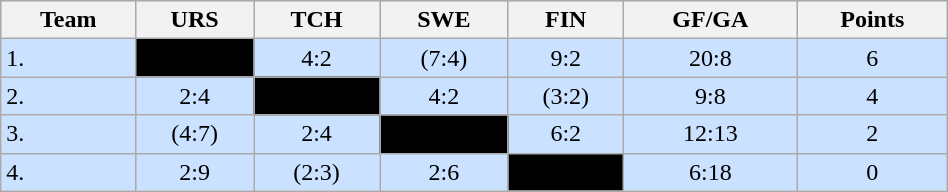<table class="wikitable" bgcolor="#EFEFFF" width="50%">
<tr bgcolor="#BCD2EE">
<th>Team</th>
<th>URS</th>
<th>TCH</th>
<th>SWE</th>
<th>FIN</th>
<th>GF/GA</th>
<th>Points</th>
</tr>
<tr bgcolor="#CAE1FF" align="center">
<td align="left">1. </td>
<td style="background:#000000;"></td>
<td>4:2</td>
<td>(7:4)</td>
<td>9:2</td>
<td>20:8</td>
<td>6</td>
</tr>
<tr bgcolor="#CAE1FF" align="center">
<td align="left">2. </td>
<td>2:4</td>
<td style="background:#000000;"></td>
<td>4:2</td>
<td>(3:2)</td>
<td>9:8</td>
<td>4</td>
</tr>
<tr bgcolor="#CAE1FF" align="center">
<td align="left">3. </td>
<td>(4:7)</td>
<td>2:4</td>
<td style="background:#000000;"></td>
<td>6:2</td>
<td>12:13</td>
<td>2</td>
</tr>
<tr bgcolor="#CAE1FF" align="center">
<td align="left">4. </td>
<td>2:9</td>
<td>(2:3)</td>
<td>2:6</td>
<td style="background:#000000;"></td>
<td>6:18</td>
<td>0</td>
</tr>
</table>
